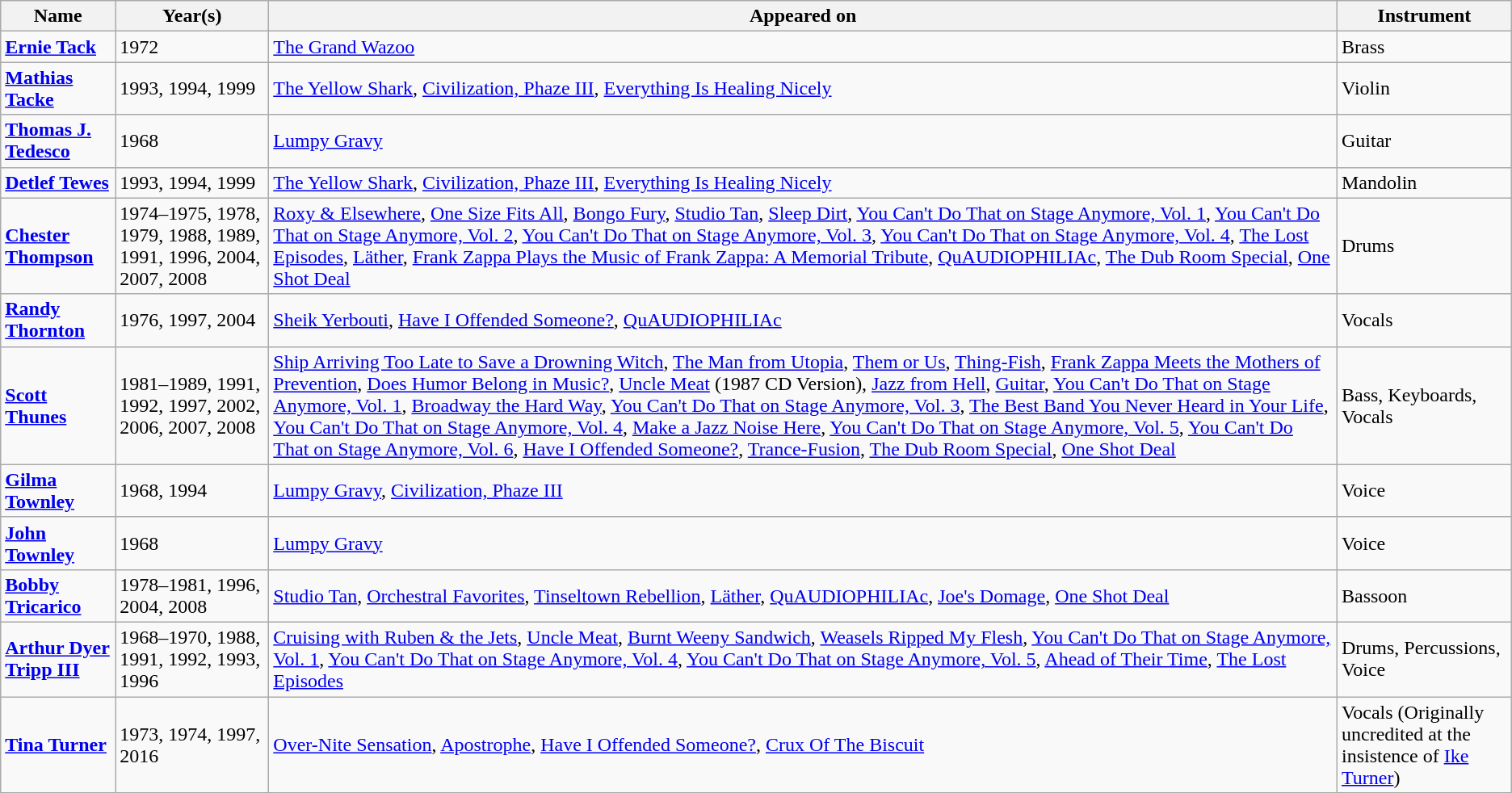<table class="wikitable">
<tr>
<th>Name</th>
<th>Year(s)</th>
<th>Appeared on</th>
<th>Instrument</th>
</tr>
<tr>
<td><strong><a href='#'>Ernie Tack</a></strong></td>
<td>1972</td>
<td><a href='#'>The Grand Wazoo</a></td>
<td>Brass</td>
</tr>
<tr>
<td><strong><a href='#'>Mathias Tacke</a></strong></td>
<td>1993, 1994, 1999</td>
<td><a href='#'>The Yellow Shark</a>, <a href='#'>Civilization, Phaze III</a>, <a href='#'>Everything Is Healing Nicely</a></td>
<td>Violin</td>
</tr>
<tr>
<td><strong><a href='#'>Thomas J. Tedesco</a></strong></td>
<td>1968</td>
<td><a href='#'>Lumpy Gravy</a></td>
<td>Guitar</td>
</tr>
<tr>
<td><strong><a href='#'>Detlef Tewes</a></strong></td>
<td>1993, 1994, 1999</td>
<td><a href='#'>The Yellow Shark</a>, <a href='#'>Civilization, Phaze III</a>, <a href='#'>Everything Is Healing Nicely</a></td>
<td>Mandolin</td>
</tr>
<tr>
<td><strong><a href='#'>Chester Thompson</a></strong></td>
<td>1974–1975, 1978, 1979, 1988, 1989, 1991, 1996, 2004, 2007, 2008</td>
<td><a href='#'>Roxy & Elsewhere</a>, <a href='#'>One Size Fits All</a>, <a href='#'>Bongo Fury</a>, <a href='#'>Studio Tan</a>, <a href='#'>Sleep Dirt</a>, <a href='#'>You Can't Do That on Stage Anymore, Vol. 1</a>, <a href='#'>You Can't Do That on Stage Anymore, Vol. 2</a>, <a href='#'>You Can't Do That on Stage Anymore, Vol. 3</a>, <a href='#'>You Can't Do That on Stage Anymore, Vol. 4</a>, <a href='#'>The Lost Episodes</a>, <a href='#'>Läther</a>, <a href='#'>Frank Zappa Plays the Music of Frank Zappa: A Memorial Tribute</a>, <a href='#'>QuAUDIOPHILIAc</a>, <a href='#'>The Dub Room Special</a>, <a href='#'>One Shot Deal</a></td>
<td>Drums</td>
</tr>
<tr>
<td><strong><a href='#'>Randy Thornton</a></strong></td>
<td>1976, 1997, 2004</td>
<td><a href='#'>Sheik Yerbouti</a>, <a href='#'>Have I Offended Someone?</a>, <a href='#'>QuAUDIOPHILIAc</a></td>
<td>Vocals</td>
</tr>
<tr>
<td><strong><a href='#'>Scott Thunes</a></strong></td>
<td>1981–1989, 1991, 1992, 1997, 2002, 2006, 2007, 2008</td>
<td><a href='#'>Ship Arriving Too Late to Save a Drowning Witch</a>, <a href='#'>The Man from Utopia</a>, <a href='#'>Them or Us</a>, <a href='#'>Thing-Fish</a>, <a href='#'>Frank Zappa Meets the Mothers of Prevention</a>, <a href='#'>Does Humor Belong in Music?</a>, <a href='#'>Uncle Meat</a> (1987 CD Version), <a href='#'>Jazz from Hell</a>, <a href='#'>Guitar</a>, <a href='#'>You Can't Do That on Stage Anymore, Vol. 1</a>, <a href='#'>Broadway the Hard Way</a>, <a href='#'>You Can't Do That on Stage Anymore, Vol. 3</a>, <a href='#'>The Best Band You Never Heard in Your Life</a>, <a href='#'>You Can't Do That on Stage Anymore, Vol. 4</a>, <a href='#'>Make a Jazz Noise Here</a>, <a href='#'>You Can't Do That on Stage Anymore, Vol. 5</a>, <a href='#'>You Can't Do That on Stage Anymore, Vol. 6</a>, <a href='#'>Have I Offended Someone?</a>, <a href='#'>Trance-Fusion</a>, <a href='#'>The Dub Room Special</a>, <a href='#'>One Shot Deal</a></td>
<td>Bass, Keyboards, Vocals</td>
</tr>
<tr>
<td><strong><a href='#'>Gilma Townley</a></strong></td>
<td>1968, 1994</td>
<td><a href='#'>Lumpy Gravy</a>, <a href='#'>Civilization, Phaze III</a></td>
<td>Voice</td>
</tr>
<tr>
<td><strong><a href='#'>John Townley</a></strong></td>
<td>1968</td>
<td><a href='#'>Lumpy Gravy</a></td>
<td>Voice</td>
</tr>
<tr>
<td><strong><a href='#'>Bobby Tricarico</a></strong></td>
<td>1978–1981, 1996, 2004, 2008</td>
<td><a href='#'>Studio Tan</a>, <a href='#'>Orchestral Favorites</a>, <a href='#'>Tinseltown Rebellion</a>, <a href='#'>Läther</a>, <a href='#'>QuAUDIOPHILIAc</a>, <a href='#'>Joe's Domage</a>, <a href='#'>One Shot Deal</a></td>
<td>Bassoon</td>
</tr>
<tr>
<td><strong><a href='#'>Arthur Dyer Tripp III</a></strong></td>
<td>1968–1970, 1988, 1991, 1992, 1993, 1996</td>
<td><a href='#'>Cruising with Ruben & the Jets</a>, <a href='#'>Uncle Meat</a>, <a href='#'>Burnt Weeny Sandwich</a>, <a href='#'>Weasels Ripped My Flesh</a>, <a href='#'>You Can't Do That on Stage Anymore, Vol. 1</a>, <a href='#'>You Can't Do That on Stage Anymore, Vol. 4</a>, <a href='#'>You Can't Do That on Stage Anymore, Vol. 5</a>, <a href='#'>Ahead of Their Time</a>, <a href='#'>The Lost Episodes</a></td>
<td>Drums, Percussions, Voice</td>
</tr>
<tr>
<td><strong><a href='#'>Tina Turner</a></strong></td>
<td>1973, 1974, 1997, 2016</td>
<td><a href='#'>Over-Nite Sensation</a>, <a href='#'>Apostrophe</a>, <a href='#'>Have I Offended Someone?</a>, <a href='#'>Crux Of The Biscuit</a></td>
<td>Vocals (Originally uncredited at the insistence of <a href='#'>Ike Turner</a>)</td>
</tr>
</table>
